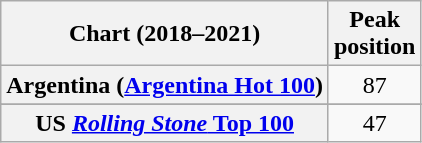<table class="wikitable sortable plainrowheaders" style="text-align:center">
<tr>
<th scope="col">Chart (2018–2021)</th>
<th scope="col">Peak<br>position</th>
</tr>
<tr>
<th scope="row">Argentina (<a href='#'>Argentina Hot 100</a>)</th>
<td>87</td>
</tr>
<tr>
</tr>
<tr>
</tr>
<tr>
</tr>
<tr>
</tr>
<tr>
</tr>
<tr>
</tr>
<tr>
</tr>
<tr>
</tr>
<tr>
</tr>
<tr>
</tr>
<tr>
</tr>
<tr>
</tr>
<tr>
</tr>
<tr>
</tr>
<tr>
</tr>
<tr>
</tr>
<tr>
</tr>
<tr>
</tr>
<tr>
</tr>
<tr>
</tr>
<tr>
</tr>
<tr>
</tr>
<tr>
</tr>
<tr>
</tr>
<tr>
</tr>
<tr>
</tr>
<tr>
</tr>
<tr>
</tr>
<tr>
</tr>
<tr>
</tr>
<tr>
<th scope="row">US <a href='#'><em>Rolling Stone</em> Top 100</a></th>
<td>47</td>
</tr>
</table>
